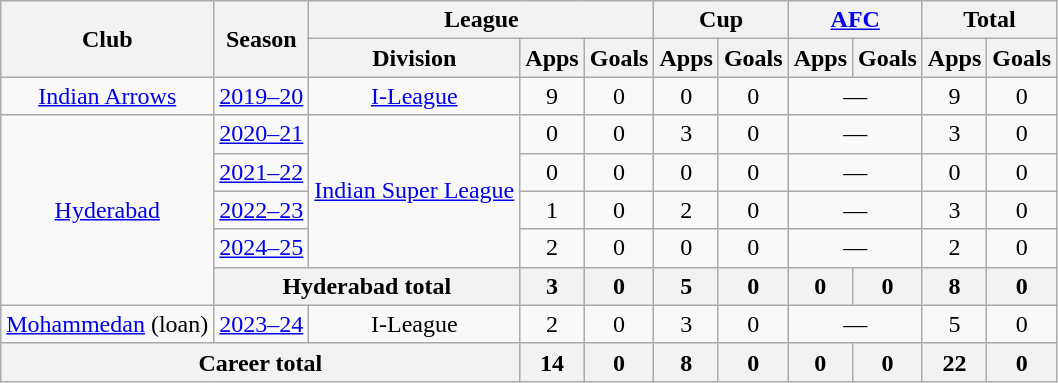<table class="wikitable" style="text-align: center;">
<tr>
<th rowspan="2">Club</th>
<th rowspan="2">Season</th>
<th colspan="3">League</th>
<th colspan="2">Cup</th>
<th colspan="2"><a href='#'>AFC</a></th>
<th colspan="2">Total</th>
</tr>
<tr>
<th>Division</th>
<th>Apps</th>
<th>Goals</th>
<th>Apps</th>
<th>Goals</th>
<th>Apps</th>
<th>Goals</th>
<th>Apps</th>
<th>Goals</th>
</tr>
<tr>
<td rowspan="1"><a href='#'>Indian Arrows</a></td>
<td><a href='#'>2019–20</a></td>
<td rowspan="1"><a href='#'>I-League</a></td>
<td>9</td>
<td>0</td>
<td>0</td>
<td>0</td>
<td colspan="2">—</td>
<td>9</td>
<td>0</td>
</tr>
<tr>
<td rowspan="5"><a href='#'>Hyderabad</a></td>
<td><a href='#'>2020–21</a></td>
<td rowspan="4"><a href='#'>Indian Super League</a></td>
<td>0</td>
<td>0</td>
<td>3</td>
<td>0</td>
<td colspan="2">—</td>
<td>3</td>
<td>0</td>
</tr>
<tr>
<td><a href='#'>2021–22</a></td>
<td>0</td>
<td>0</td>
<td>0</td>
<td>0</td>
<td colspan="2">—</td>
<td>0</td>
<td>0</td>
</tr>
<tr>
<td><a href='#'>2022–23</a></td>
<td>1</td>
<td>0</td>
<td>2</td>
<td>0</td>
<td colspan="2">—</td>
<td>3</td>
<td>0</td>
</tr>
<tr>
<td><a href='#'>2024–25</a></td>
<td>2</td>
<td>0</td>
<td>0</td>
<td>0</td>
<td colspan="2">—</td>
<td>2</td>
<td>0</td>
</tr>
<tr>
<th colspan="2">Hyderabad total</th>
<th>3</th>
<th>0</th>
<th>5</th>
<th>0</th>
<th>0</th>
<th>0</th>
<th>8</th>
<th>0</th>
</tr>
<tr>
<td rowspan="1"><a href='#'>Mohammedan</a> (loan)</td>
<td><a href='#'>2023–24</a></td>
<td rowspan="1">I-League</td>
<td>2</td>
<td>0</td>
<td>3</td>
<td>0</td>
<td colspan="2">—</td>
<td>5</td>
<td>0</td>
</tr>
<tr>
<th colspan="3">Career total</th>
<th>14</th>
<th>0</th>
<th>8</th>
<th>0</th>
<th>0</th>
<th>0</th>
<th>22</th>
<th>0</th>
</tr>
</table>
